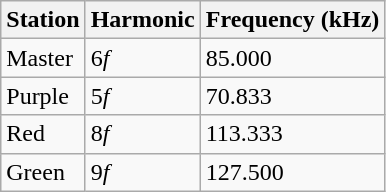<table class="wikitable">
<tr>
<th>Station</th>
<th>Harmonic</th>
<th>Frequency (kHz)</th>
</tr>
<tr>
<td>Master</td>
<td>6<em>f</em></td>
<td>85.000</td>
</tr>
<tr>
<td>Purple</td>
<td>5<em>f</em></td>
<td>70.833</td>
</tr>
<tr>
<td>Red</td>
<td>8<em>f</em></td>
<td>113.333</td>
</tr>
<tr>
<td>Green</td>
<td>9<em>f</em></td>
<td>127.500</td>
</tr>
</table>
